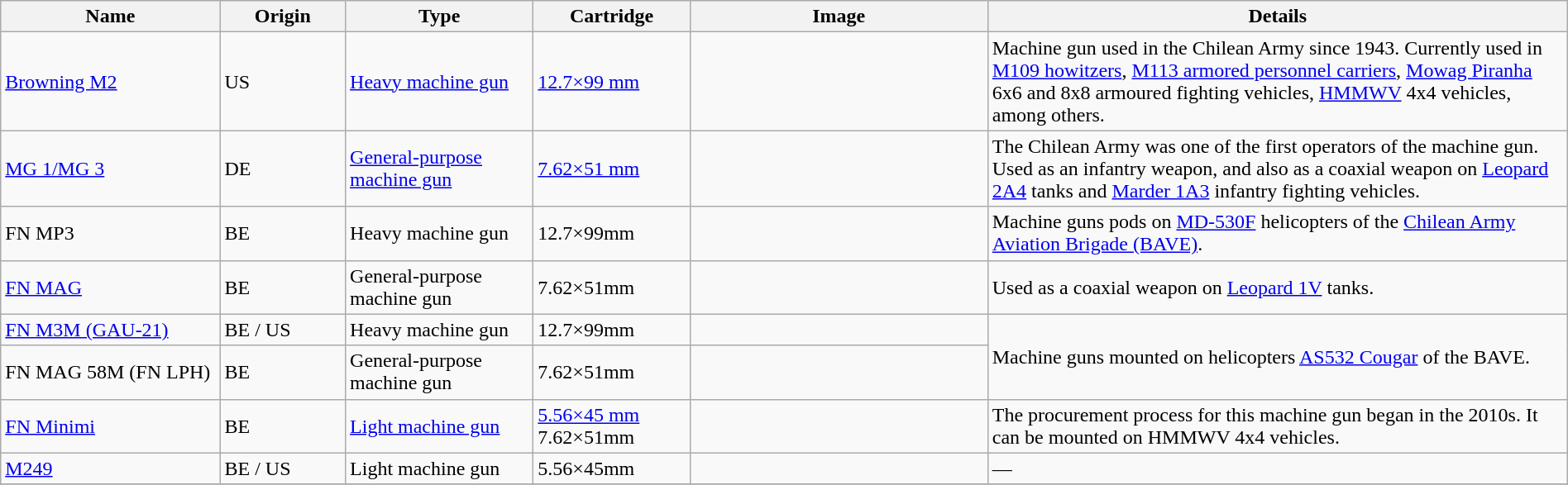<table class="wikitable" border="0" style="width:100%">
<tr>
<th style="text-align: center; width:14%;">Name</th>
<th style="text-align: center; width:8%;">Origin</th>
<th style="text-align: center; width:12%;">Type</th>
<th style="text-align: center; width:10%;">Cartridge</th>
<th style="text-align: center; width:19%;">Image</th>
<th style="text-align: center; width:37%;">Details</th>
</tr>
<tr>
<td><a href='#'>Browning M2</a></td>
<td> US</td>
<td><a href='#'>Heavy machine gun</a></td>
<td><a href='#'>12.7×99 mm</a></td>
<td></td>
<td>Machine gun used in the Chilean Army since 1943. Currently used in <a href='#'>M109 howitzers</a>, <a href='#'>M113 armored personnel carriers</a>, <a href='#'>Mowag Piranha</a> 6x6 and 8x8 armoured fighting vehicles, <a href='#'>HMMWV</a> 4x4 vehicles, among others.</td>
</tr>
<tr>
<td><a href='#'>MG 1/MG 3</a></td>
<td> DE</td>
<td><a href='#'>General-purpose machine gun</a></td>
<td><a href='#'>7.62×51 mm</a></td>
<td></td>
<td>The Chilean Army was one of the first operators of the machine gun. Used as an infantry weapon, and also as a coaxial weapon on <a href='#'>Leopard 2A4</a> tanks and <a href='#'>Marder 1A3</a> infantry fighting vehicles.</td>
</tr>
<tr>
<td>FN MP3</td>
<td> BE</td>
<td>Heavy machine gun</td>
<td>12.7×99mm</td>
<td></td>
<td>Machine guns pods on <a href='#'>MD-530F</a> helicopters of the <a href='#'>Chilean Army Aviation Brigade (BAVE)</a>.</td>
</tr>
<tr>
<td><a href='#'>FN MAG</a></td>
<td> BE</td>
<td>General-purpose machine gun</td>
<td>7.62×51mm</td>
<td></td>
<td>Used as a coaxial weapon on <a href='#'>Leopard 1V</a> tanks.</td>
</tr>
<tr>
<td><a href='#'>FN M3M (GAU-21)</a></td>
<td> BE /  US</td>
<td>Heavy machine gun</td>
<td>12.7×99mm</td>
<td></td>
<td rowspan="2">Machine guns mounted on helicopters <a href='#'>AS532 Cougar</a> of the BAVE.</td>
</tr>
<tr>
<td>FN MAG 58M (FN LPH)</td>
<td> BE</td>
<td>General-purpose machine gun</td>
<td>7.62×51mm</td>
<td></td>
</tr>
<tr>
<td><a href='#'>FN Minimi</a></td>
<td> BE</td>
<td><a href='#'>Light machine gun</a></td>
<td><a href='#'>5.56×45 mm</a><br>7.62×51mm</td>
<td></td>
<td>The procurement process for this machine gun began in the 2010s. It can be mounted on HMMWV 4x4 vehicles.</td>
</tr>
<tr>
<td><a href='#'>M249</a></td>
<td> BE /  US</td>
<td>Light machine gun</td>
<td>5.56×45mm</td>
<td></td>
<td>—</td>
</tr>
<tr>
</tr>
</table>
